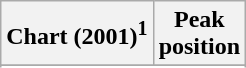<table class="wikitable sortable">
<tr>
<th>Chart (2001)<sup>1</sup></th>
<th>Peak<br>position</th>
</tr>
<tr>
</tr>
<tr>
</tr>
</table>
